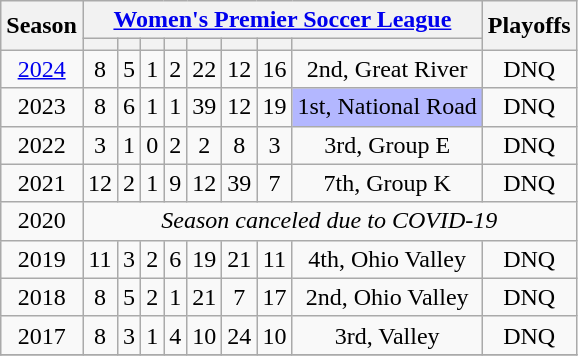<table class="wikitable sortable" style="text-align: center">
<tr>
<th rowspan="2" scope="col">Season</th>
<th colspan="8" class="unsortable"><a href='#'>Women's Premier Soccer League</a></th>
<th rowspan="2" scope="col" class="unsortable"><strong>Playoffs</strong></th>
</tr>
<tr>
<th></th>
<th></th>
<th></th>
<th></th>
<th></th>
<th></th>
<th></th>
<th></th>
</tr>
<tr>
<td><a href='#'>2024</a></td>
<td>8</td>
<td>5</td>
<td>1</td>
<td>2</td>
<td>22</td>
<td>12</td>
<td>16</td>
<td>2nd, Great River</td>
<td>DNQ</td>
</tr>
<tr>
<td>2023</td>
<td>8</td>
<td>6</td>
<td>1</td>
<td>1</td>
<td>39</td>
<td>12</td>
<td>19</td>
<td bgcolor="B3B7FF">1st, National Road</td>
<td>DNQ</td>
</tr>
<tr>
<td>2022</td>
<td>3</td>
<td>1</td>
<td>0</td>
<td>2</td>
<td>2</td>
<td>8</td>
<td>3</td>
<td>3rd, Group E</td>
<td>DNQ</td>
</tr>
<tr>
<td>2021</td>
<td>12</td>
<td>2</td>
<td>1</td>
<td>9</td>
<td>12</td>
<td>39</td>
<td>7</td>
<td>7th, Group K</td>
<td>DNQ</td>
</tr>
<tr>
<td>2020</td>
<td colspan="9"><em>Season canceled due to COVID-19</em></td>
</tr>
<tr>
<td>2019</td>
<td>11</td>
<td>3</td>
<td>2</td>
<td>6</td>
<td>19</td>
<td>21</td>
<td>11</td>
<td>4th, Ohio Valley</td>
<td>DNQ</td>
</tr>
<tr>
<td>2018</td>
<td>8</td>
<td>5</td>
<td>2</td>
<td>1</td>
<td>21</td>
<td>7</td>
<td>17</td>
<td>2nd, Ohio Valley</td>
<td>DNQ</td>
</tr>
<tr>
<td>2017</td>
<td>8</td>
<td>3</td>
<td>1</td>
<td>4</td>
<td>10</td>
<td>24</td>
<td>10</td>
<td>3rd, Valley</td>
<td>DNQ</td>
</tr>
<tr>
</tr>
</table>
